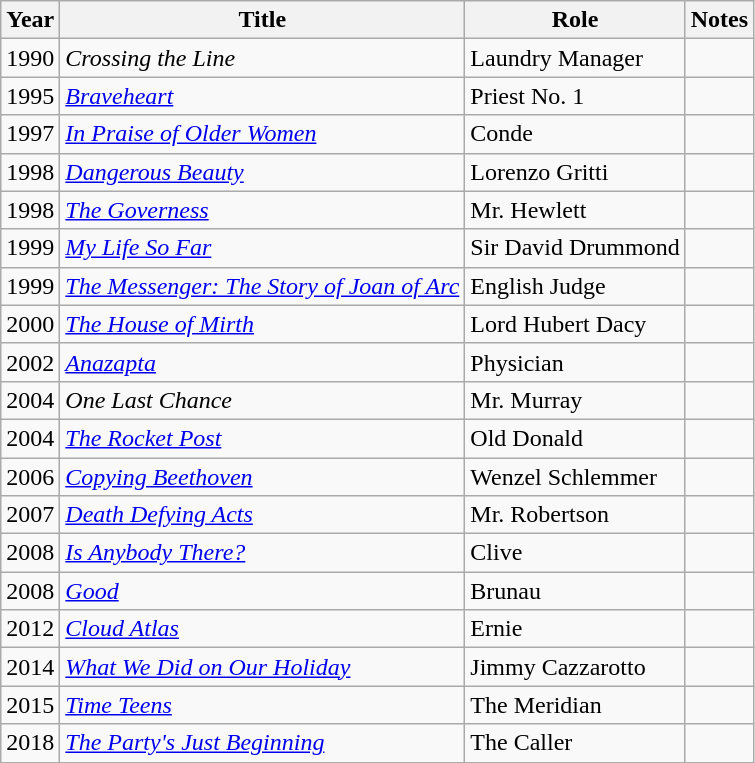<table class="wikitable sortable">
<tr>
<th>Year</th>
<th>Title</th>
<th>Role</th>
<th>Notes</th>
</tr>
<tr>
<td>1990</td>
<td><em>Crossing the Line</em></td>
<td>Laundry Manager</td>
<td></td>
</tr>
<tr>
<td>1995</td>
<td><em><a href='#'>Braveheart</a></em></td>
<td>Priest No. 1</td>
<td></td>
</tr>
<tr>
<td>1997</td>
<td><a href='#'><em>In Praise of Older Women</em></a></td>
<td>Conde</td>
<td></td>
</tr>
<tr>
<td>1998</td>
<td><em><a href='#'>Dangerous Beauty</a></em></td>
<td>Lorenzo Gritti</td>
<td></td>
</tr>
<tr>
<td>1998</td>
<td><em><a href='#'>The Governess</a></em></td>
<td>Mr. Hewlett</td>
<td></td>
</tr>
<tr>
<td>1999</td>
<td><em><a href='#'>My Life So Far</a></em></td>
<td>Sir David Drummond</td>
<td></td>
</tr>
<tr>
<td>1999</td>
<td><em><a href='#'>The Messenger: The Story of Joan of Arc</a></em></td>
<td>English Judge</td>
<td></td>
</tr>
<tr>
<td>2000</td>
<td><a href='#'><em>The House of Mirth</em></a></td>
<td>Lord Hubert Dacy</td>
<td></td>
</tr>
<tr>
<td>2002</td>
<td><em><a href='#'>Anazapta</a></em></td>
<td>Physician</td>
<td></td>
</tr>
<tr>
<td>2004</td>
<td><em>One Last Chance</em></td>
<td>Mr. Murray</td>
<td></td>
</tr>
<tr>
<td>2004</td>
<td><em><a href='#'>The Rocket Post</a></em></td>
<td>Old Donald</td>
<td></td>
</tr>
<tr>
<td>2006</td>
<td><em><a href='#'>Copying Beethoven</a></em></td>
<td>Wenzel Schlemmer</td>
<td></td>
</tr>
<tr>
<td>2007</td>
<td><em><a href='#'>Death Defying Acts</a></em></td>
<td>Mr. Robertson</td>
<td></td>
</tr>
<tr>
<td>2008</td>
<td><em><a href='#'>Is Anybody There?</a></em></td>
<td>Clive</td>
<td></td>
</tr>
<tr>
<td>2008</td>
<td><a href='#'><em>Good</em></a></td>
<td>Brunau</td>
<td></td>
</tr>
<tr>
<td>2012</td>
<td><a href='#'><em>Cloud Atlas</em></a></td>
<td>Ernie</td>
<td></td>
</tr>
<tr>
<td>2014</td>
<td><em><a href='#'>What We Did on Our Holiday</a></em></td>
<td>Jimmy Cazzarotto</td>
<td></td>
</tr>
<tr>
<td>2015</td>
<td><em><a href='#'>Time Teens</a></em></td>
<td>The Meridian</td>
<td></td>
</tr>
<tr>
<td>2018</td>
<td><em><a href='#'>The Party's Just Beginning</a></em></td>
<td>The Caller</td>
<td></td>
</tr>
</table>
